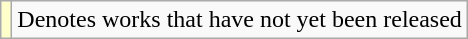<table class="wikitable">
<tr>
<td style="background:#FFFFCC;"></td>
<td>Denotes works that have not yet been released</td>
</tr>
</table>
